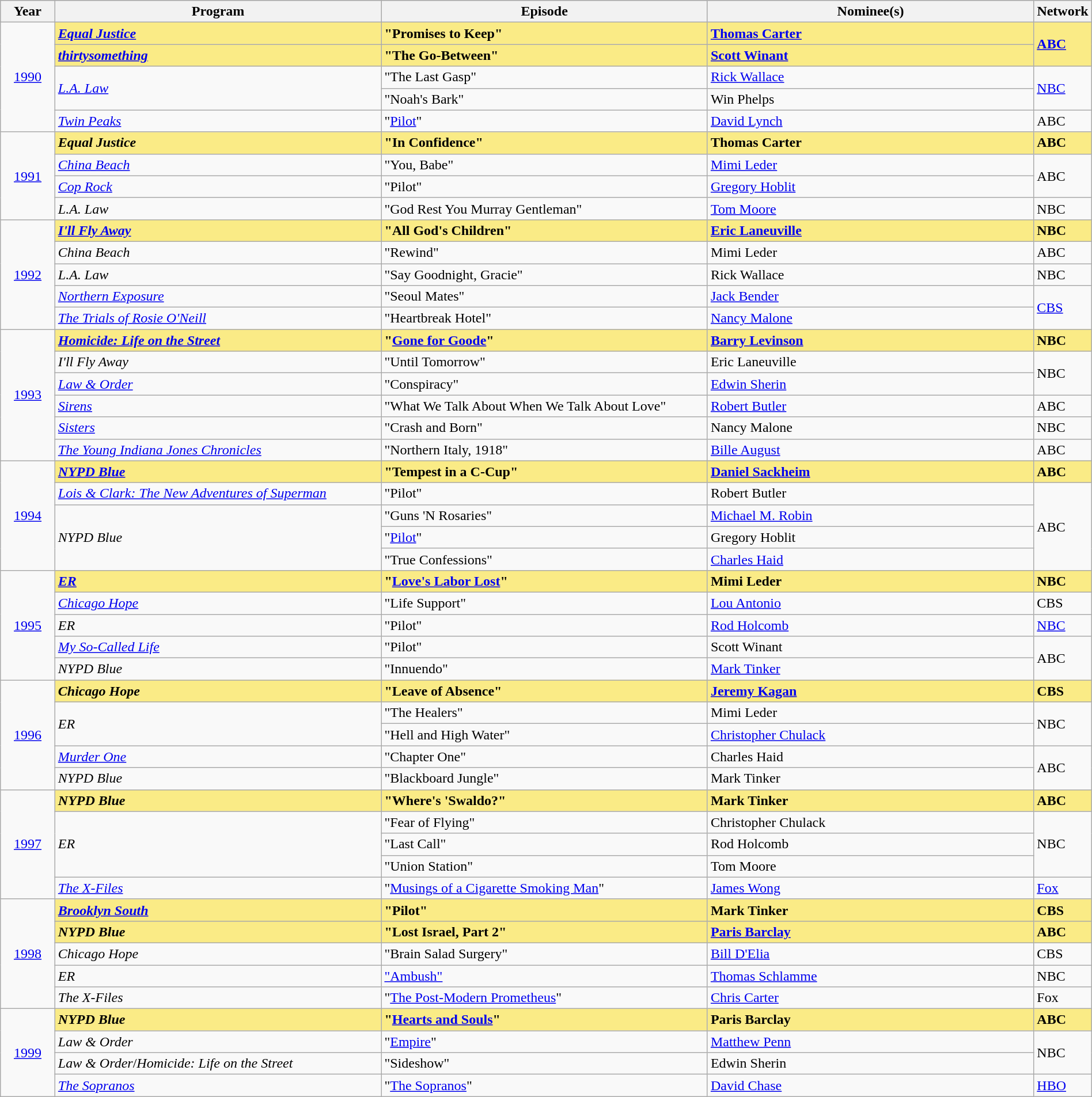<table class="wikitable" style="width:100%">
<tr bgcolor="#bebebe">
<th width="5%">Year</th>
<th width="30%">Program</th>
<th width="30%">Episode</th>
<th width="30%">Nominee(s)</th>
<th width="5%">Network</th>
</tr>
<tr>
<td rowspan=5 align=center><a href='#'>1990</a></td>
<td style="background:#FAEB86;"><strong><em><a href='#'>Equal Justice</a></em></strong></td>
<td style="background:#FAEB86;"><strong>"Promises to Keep"</strong></td>
<td style="background:#FAEB86;"><strong><a href='#'>Thomas Carter</a></strong></td>
<td rowspan=2 style="background:#FAEB86;"><strong><a href='#'>ABC</a></strong></td>
</tr>
<tr>
<td style="background:#FAEB86;"><strong><em><a href='#'>thirtysomething</a></em></strong></td>
<td style="background:#FAEB86;"><strong>"The Go-Between"</strong></td>
<td style="background:#FAEB86;"><strong><a href='#'>Scott Winant</a></strong></td>
</tr>
<tr>
<td rowspan=2><em><a href='#'>L.A. Law</a></em></td>
<td>"The Last Gasp"</td>
<td><a href='#'>Rick Wallace</a></td>
<td rowspan=2><a href='#'>NBC</a></td>
</tr>
<tr>
<td>"Noah's Bark"</td>
<td>Win Phelps</td>
</tr>
<tr>
<td><em><a href='#'>Twin Peaks</a></em></td>
<td>"<a href='#'>Pilot</a>"</td>
<td><a href='#'>David Lynch</a></td>
<td>ABC</td>
</tr>
<tr>
<td rowspan=4 align=center><a href='#'>1991</a></td>
<td style="background:#FAEB86;"><strong><em>Equal Justice</em></strong></td>
<td style="background:#FAEB86;"><strong>"In Confidence"</strong></td>
<td style="background:#FAEB86;"><strong>Thomas Carter</strong></td>
<td style="background:#FAEB86;"><strong>ABC</strong></td>
</tr>
<tr>
<td><em><a href='#'>China Beach</a></em></td>
<td>"You, Babe"</td>
<td><a href='#'>Mimi Leder</a></td>
<td rowspan=2>ABC</td>
</tr>
<tr>
<td><em><a href='#'>Cop Rock</a></em></td>
<td>"Pilot"</td>
<td><a href='#'>Gregory Hoblit</a></td>
</tr>
<tr>
<td><em>L.A. Law</em></td>
<td>"God Rest You Murray Gentleman"</td>
<td><a href='#'>Tom Moore</a></td>
<td>NBC</td>
</tr>
<tr>
<td rowspan=5 align=center><a href='#'>1992</a></td>
<td style="background:#FAEB86;"><strong><em><a href='#'>I'll Fly Away</a></em></strong></td>
<td style="background:#FAEB86;"><strong>"All God's Children"</strong></td>
<td style="background:#FAEB86;"><strong><a href='#'>Eric Laneuville</a></strong></td>
<td style="background:#FAEB86;"><strong>NBC</strong></td>
</tr>
<tr>
<td><em>China Beach</em></td>
<td>"Rewind"</td>
<td>Mimi Leder</td>
<td>ABC</td>
</tr>
<tr>
<td><em>L.A. Law</em></td>
<td>"Say Goodnight, Gracie"</td>
<td>Rick Wallace</td>
<td>NBC</td>
</tr>
<tr>
<td><em><a href='#'>Northern Exposure</a></em></td>
<td>"Seoul Mates"</td>
<td><a href='#'>Jack Bender</a></td>
<td rowspan=2><a href='#'>CBS</a></td>
</tr>
<tr>
<td><em><a href='#'>The Trials of Rosie O'Neill</a></em></td>
<td>"Heartbreak Hotel"</td>
<td><a href='#'>Nancy Malone</a></td>
</tr>
<tr>
<td rowspan=6 align=center><a href='#'>1993</a></td>
<td style="background:#FAEB86;"><strong><em><a href='#'>Homicide: Life on the Street</a></em></strong></td>
<td style="background:#FAEB86;"><strong>"<a href='#'>Gone for Goode</a>"</strong></td>
<td style="background:#FAEB86;"><strong><a href='#'>Barry Levinson</a></strong></td>
<td style="background:#FAEB86;"><strong>NBC</strong></td>
</tr>
<tr>
<td><em>I'll Fly Away</em></td>
<td>"Until Tomorrow"</td>
<td>Eric Laneuville</td>
<td rowspan=2>NBC</td>
</tr>
<tr>
<td><em><a href='#'>Law & Order</a></em></td>
<td>"Conspiracy"</td>
<td><a href='#'>Edwin Sherin</a></td>
</tr>
<tr>
<td><em><a href='#'>Sirens</a></em></td>
<td>"What We Talk About When We Talk About Love"</td>
<td><a href='#'>Robert Butler</a></td>
<td>ABC</td>
</tr>
<tr>
<td><em><a href='#'>Sisters</a></em></td>
<td>"Crash and Born"</td>
<td>Nancy Malone</td>
<td>NBC</td>
</tr>
<tr>
<td><em><a href='#'>The Young Indiana Jones Chronicles</a></em></td>
<td>"Northern Italy, 1918"</td>
<td><a href='#'>Bille August</a></td>
<td>ABC</td>
</tr>
<tr>
<td rowspan=5 align=center><a href='#'>1994</a></td>
<td style="background:#FAEB86;"><strong><em><a href='#'>NYPD Blue</a></em></strong></td>
<td style="background:#FAEB86;"><strong>"Tempest in a C-Cup"</strong></td>
<td style="background:#FAEB86;"><strong><a href='#'>Daniel Sackheim</a></strong></td>
<td style="background:#FAEB86;"><strong>ABC</strong></td>
</tr>
<tr>
<td><em><a href='#'>Lois & Clark: The New Adventures of Superman</a></em></td>
<td>"Pilot"</td>
<td>Robert Butler</td>
<td rowspan=4>ABC</td>
</tr>
<tr>
<td rowspan=3><em>NYPD Blue</em></td>
<td>"Guns 'N Rosaries"</td>
<td><a href='#'>Michael M. Robin</a></td>
</tr>
<tr>
<td>"<a href='#'>Pilot</a>"</td>
<td>Gregory Hoblit</td>
</tr>
<tr>
<td>"True Confessions"</td>
<td><a href='#'>Charles Haid</a></td>
</tr>
<tr>
<td rowspan=5 align=center><a href='#'>1995</a></td>
<td style="background:#FAEB86;"><strong><em><a href='#'>ER</a></em></strong></td>
<td style="background:#FAEB86;"><strong>"<a href='#'>Love's Labor Lost</a>"</strong></td>
<td style="background:#FAEB86;"><strong>Mimi Leder</strong></td>
<td style="background:#FAEB86;"><strong>NBC</strong></td>
</tr>
<tr>
<td><em><a href='#'>Chicago Hope</a></em></td>
<td>"Life Support"</td>
<td><a href='#'>Lou Antonio</a></td>
<td>CBS</td>
</tr>
<tr>
<td><em>ER</em></td>
<td>"Pilot"</td>
<td><a href='#'>Rod Holcomb</a></td>
<td><a href='#'>NBC</a></td>
</tr>
<tr>
<td><em><a href='#'>My So-Called Life</a></em></td>
<td>"Pilot"</td>
<td>Scott Winant</td>
<td rowspan=2>ABC</td>
</tr>
<tr>
<td><em>NYPD Blue</em></td>
<td>"Innuendo"</td>
<td><a href='#'>Mark Tinker</a></td>
</tr>
<tr>
<td rowspan=5 align=center><a href='#'>1996</a></td>
<td style="background:#FAEB86;"><strong><em>Chicago Hope</em></strong></td>
<td style="background:#FAEB86;"><strong>"Leave of Absence"</strong></td>
<td style="background:#FAEB86;"><strong><a href='#'>Jeremy Kagan</a></strong></td>
<td style="background:#FAEB86;"><strong>CBS</strong></td>
</tr>
<tr>
<td rowspan=2><em>ER</em></td>
<td>"The Healers"</td>
<td>Mimi Leder</td>
<td rowspan=2>NBC</td>
</tr>
<tr>
<td>"Hell and High Water"</td>
<td><a href='#'>Christopher Chulack</a></td>
</tr>
<tr>
<td><em><a href='#'>Murder One</a></em></td>
<td>"Chapter One"</td>
<td>Charles Haid</td>
<td rowspan=2>ABC</td>
</tr>
<tr>
<td><em>NYPD Blue</em></td>
<td>"Blackboard Jungle"</td>
<td>Mark Tinker</td>
</tr>
<tr>
<td rowspan=5 align=center><a href='#'>1997</a></td>
<td style="background:#FAEB86;"><strong><em>NYPD Blue</em></strong></td>
<td style="background:#FAEB86;"><strong>"Where's 'Swaldo?"</strong></td>
<td style="background:#FAEB86;"><strong>Mark Tinker</strong></td>
<td style="background:#FAEB86;"><strong>ABC</strong></td>
</tr>
<tr>
<td rowspan=3><em>ER</em></td>
<td>"Fear of Flying"</td>
<td>Christopher Chulack</td>
<td rowspan=3>NBC</td>
</tr>
<tr>
<td>"Last Call"</td>
<td>Rod Holcomb</td>
</tr>
<tr>
<td>"Union Station"</td>
<td>Tom Moore</td>
</tr>
<tr>
<td><em><a href='#'>The X-Files</a></em></td>
<td>"<a href='#'>Musings of a Cigarette Smoking Man</a>"</td>
<td><a href='#'>James Wong</a></td>
<td><a href='#'>Fox</a></td>
</tr>
<tr>
<td rowspan=5 align=center><a href='#'>1998</a></td>
<td style="background:#FAEB86;"><strong><em><a href='#'>Brooklyn South</a></em></strong></td>
<td style="background:#FAEB86;"><strong>"Pilot"</strong></td>
<td style="background:#FAEB86;"><strong>Mark Tinker</strong></td>
<td style="background:#FAEB86;"><strong>CBS</strong></td>
</tr>
<tr>
<td style="background:#FAEB86;"><strong><em>NYPD Blue</em></strong></td>
<td style="background:#FAEB86;"><strong>"Lost Israel, Part 2"</strong></td>
<td style="background:#FAEB86;"><strong><a href='#'>Paris Barclay</a></strong></td>
<td style="background:#FAEB86;"><strong>ABC</strong></td>
</tr>
<tr>
<td><em>Chicago Hope</em></td>
<td>"Brain Salad Surgery"</td>
<td><a href='#'>Bill D'Elia</a></td>
<td>CBS</td>
</tr>
<tr>
<td><em>ER</em></td>
<td><a href='#'>"Ambush"</a></td>
<td><a href='#'>Thomas Schlamme</a></td>
<td>NBC</td>
</tr>
<tr>
<td><em>The X-Files</em></td>
<td>"<a href='#'>The Post-Modern Prometheus</a>"</td>
<td><a href='#'>Chris Carter</a></td>
<td>Fox</td>
</tr>
<tr>
<td rowspan=5 align=center><a href='#'>1999</a></td>
<td style="background:#FAEB86;"><strong><em>NYPD Blue</em></strong></td>
<td style="background:#FAEB86;"><strong>"<a href='#'>Hearts and Souls</a>"</strong></td>
<td style="background:#FAEB86;"><strong>Paris Barclay</strong></td>
<td style="background:#FAEB86;"><strong>ABC</strong></td>
</tr>
<tr>
<td><em>Law & Order</em></td>
<td>"<a href='#'>Empire</a>"</td>
<td><a href='#'>Matthew Penn</a></td>
<td rowspan=2>NBC</td>
</tr>
<tr>
<td><em>Law & Order</em>/<em>Homicide: Life on the Street</em></td>
<td>"Sideshow"</td>
<td>Edwin Sherin</td>
</tr>
<tr>
<td><em><a href='#'>The Sopranos</a></em></td>
<td>"<a href='#'>The Sopranos</a>"</td>
<td><a href='#'>David Chase</a></td>
<td><a href='#'>HBO</a></td>
</tr>
</table>
